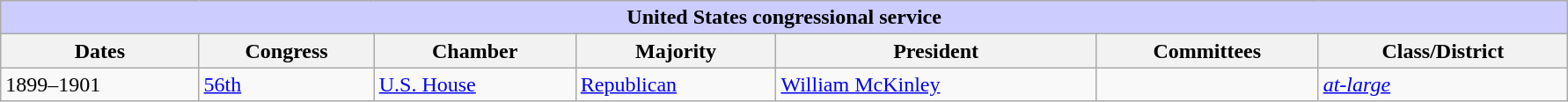<table class=wikitable style="width: 94%" style="text-align: center;" align="center">
<tr bgcolor=#cccccc>
<th colspan=7 style="background: #ccccff;">United States congressional service</th>
</tr>
<tr>
<th><strong>Dates</strong></th>
<th><strong>Congress</strong></th>
<th><strong>Chamber</strong></th>
<th><strong>Majority</strong></th>
<th><strong>President</strong></th>
<th><strong>Committees</strong></th>
<th><strong>Class/District</strong></th>
</tr>
<tr>
<td>1899–1901</td>
<td><a href='#'>56th</a></td>
<td><a href='#'>U.S. House</a></td>
<td><a href='#'>Republican</a></td>
<td><a href='#'>William McKinley</a></td>
<td></td>
<td><a href='#'><em>at-large</em></a></td>
</tr>
</table>
